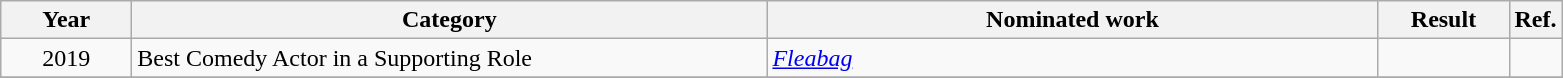<table class=wikitable>
<tr>
<th scope="col" style="width:5em;">Year</th>
<th scope="col" style="width:26em;">Category</th>
<th scope="col" style="width:25em;">Nominated work</th>
<th scope="col" style="width:5em;">Result</th>
<th>Ref.</th>
</tr>
<tr>
<td style="text-align:center;">2019</td>
<td>Best Comedy Actor in a Supporting Role</td>
<td><em><a href='#'>Fleabag</a></em></td>
<td></td>
<td></td>
</tr>
<tr>
</tr>
</table>
